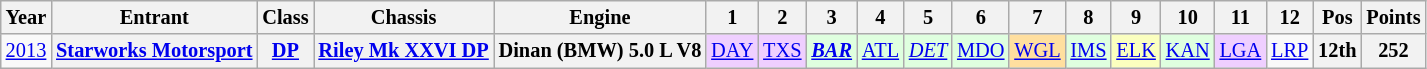<table class="wikitable" style="text-align:center; font-size:85%">
<tr>
<th>Year</th>
<th>Entrant</th>
<th>Class</th>
<th>Chassis</th>
<th>Engine</th>
<th>1</th>
<th>2</th>
<th>3</th>
<th>4</th>
<th>5</th>
<th>6</th>
<th>7</th>
<th>8</th>
<th>9</th>
<th>10</th>
<th>11</th>
<th>12</th>
<th>Pos</th>
<th>Points</th>
</tr>
<tr>
<td><a href='#'>2013</a></td>
<th nowrap><a href='#'>Starworks Motorsport</a></th>
<th nowrap><a href='#'>DP</a></th>
<th nowrap><a href='#'>Riley Mk XXVI DP</a></th>
<th nowrap>Dinan (BMW) 5.0 L V8</th>
<td style="background:#EFCFFF;"><a href='#'>DAY</a><br></td>
<td style="background:#EFCFFF;"><a href='#'>TXS</a><br></td>
<td style="background:#DFFFDF;"><strong><em><a href='#'>BAR</a></em></strong><br></td>
<td style="background:#DFFFDF;"><a href='#'>ATL</a><br></td>
<td style="background:#DFFFDF;"><em><a href='#'>DET</a></em><br></td>
<td style="background:#DFFFDF;"><a href='#'>MDO</a><br></td>
<td style="background:#FFDF9F;"><a href='#'>WGL</a><br></td>
<td style="background:#DFFFDF;"><a href='#'>IMS</a><br></td>
<td style="background:#FBFFBF;"><a href='#'>ELK</a><br></td>
<td style="background:#DFFFDF;"><a href='#'>KAN</a><br></td>
<td style="background:#EFCFFF;"><a href='#'>LGA</a><br></td>
<td><a href='#'>LRP</a></td>
<th>12th</th>
<th>252</th>
</tr>
</table>
